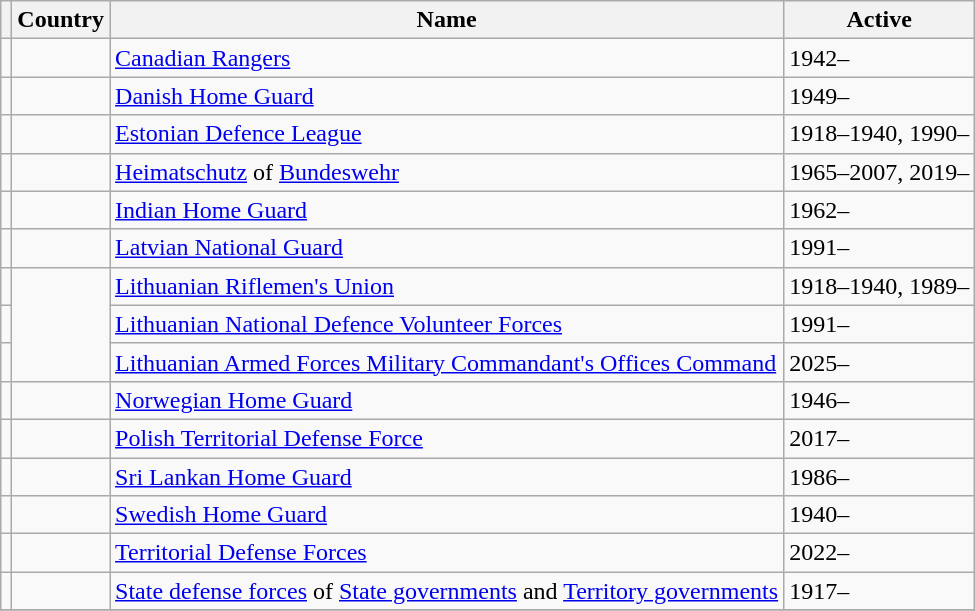<table class = "wikitable sortable">
<tr>
<th class="unsortable"></th>
<th>Country</th>
<th>Name</th>
<th>Active</th>
</tr>
<tr>
<td></td>
<td></td>
<td><a href='#'>Canadian Rangers</a></td>
<td>1942–</td>
</tr>
<tr>
<td></td>
<td></td>
<td><a href='#'>Danish Home Guard</a></td>
<td>1949–</td>
</tr>
<tr>
<td></td>
<td></td>
<td><a href='#'>Estonian Defence League</a></td>
<td>1918–1940, 1990–</td>
</tr>
<tr>
<td></td>
<td></td>
<td><a href='#'>Heimatschutz</a> of <a href='#'>Bundeswehr</a></td>
<td>1965–2007, 2019–</td>
</tr>
<tr>
<td></td>
<td></td>
<td><a href='#'>Indian Home Guard</a></td>
<td>1962–</td>
</tr>
<tr>
<td></td>
<td></td>
<td><a href='#'>Latvian National Guard</a></td>
<td>1991–</td>
</tr>
<tr>
<td></td>
<td rowspan="3"></td>
<td><a href='#'>Lithuanian Riflemen's Union</a></td>
<td>1918–1940, 1989–</td>
</tr>
<tr>
<td></td>
<td><a href='#'>Lithuanian National Defence Volunteer Forces</a></td>
<td>1991–</td>
</tr>
<tr>
<td></td>
<td><a href='#'>Lithuanian Armed Forces Military Commandant's Offices Command</a></td>
<td>2025–</td>
</tr>
<tr>
<td></td>
<td></td>
<td><a href='#'>Norwegian Home Guard</a></td>
<td>1946–</td>
</tr>
<tr>
<td></td>
<td></td>
<td><a href='#'>Polish Territorial Defense Force</a></td>
<td>2017–</td>
</tr>
<tr>
<td></td>
<td></td>
<td><a href='#'>Sri Lankan Home Guard</a></td>
<td>1986–</td>
</tr>
<tr>
<td></td>
<td></td>
<td><a href='#'>Swedish Home Guard</a></td>
<td>1940–</td>
</tr>
<tr>
<td></td>
<td></td>
<td><a href='#'>Territorial Defense Forces</a></td>
<td>2022–</td>
</tr>
<tr>
<td></td>
<td></td>
<td><a href='#'>State defense forces</a> of <a href='#'>State governments</a> and <a href='#'>Territory governments</a></td>
<td>1917–</td>
</tr>
<tr>
</tr>
</table>
